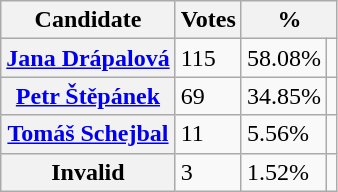<table class="wikitable">
<tr>
<th>Candidate</th>
<th>Votes</th>
<th colspan=2>%</th>
</tr>
<tr>
<th><a href='#'>Jana Drápalová</a></th>
<td>115</td>
<td>58.08%</td>
<td></td>
</tr>
<tr>
<th><a href='#'>Petr Štěpánek</a></th>
<td>69</td>
<td>34.85%</td>
<td></td>
</tr>
<tr>
<th><a href='#'>Tomáš Schejbal</a></th>
<td>11</td>
<td>5.56%</td>
<td></td>
</tr>
<tr>
<th>Invalid</th>
<td>3</td>
<td>1.52%</td>
<td></td>
</tr>
</table>
